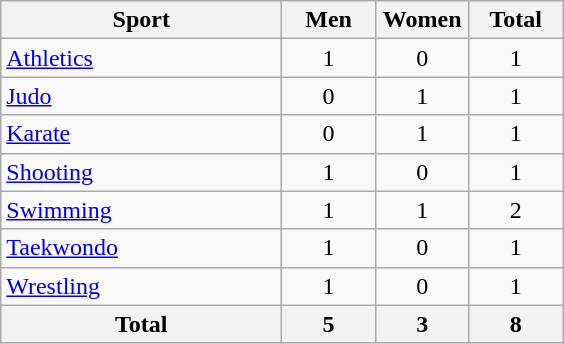<table class="wikitable sortable" style="text-align:center;">
<tr>
<th width=180>Sport</th>
<th width=55>Men</th>
<th width=55>Women</th>
<th width=55>Total</th>
</tr>
<tr>
<td align=left><a href='#'>Athletics</a></td>
<td>1</td>
<td>0</td>
<td>1</td>
</tr>
<tr>
<td align=left><a href='#'>Judo</a></td>
<td>0</td>
<td>1</td>
<td>1</td>
</tr>
<tr>
<td align=left><a href='#'>Karate</a></td>
<td>0</td>
<td>1</td>
<td>1</td>
</tr>
<tr>
<td align=left><a href='#'>Shooting</a></td>
<td>1</td>
<td>0</td>
<td>1</td>
</tr>
<tr>
<td align=left><a href='#'>Swimming</a></td>
<td>1</td>
<td>1</td>
<td>2</td>
</tr>
<tr>
<td align=left><a href='#'>Taekwondo</a></td>
<td>1</td>
<td>0</td>
<td>1</td>
</tr>
<tr>
<td align=left><a href='#'>Wrestling</a></td>
<td>1</td>
<td>0</td>
<td>1</td>
</tr>
<tr>
<th>Total</th>
<th>5</th>
<th>3</th>
<th>8</th>
</tr>
</table>
